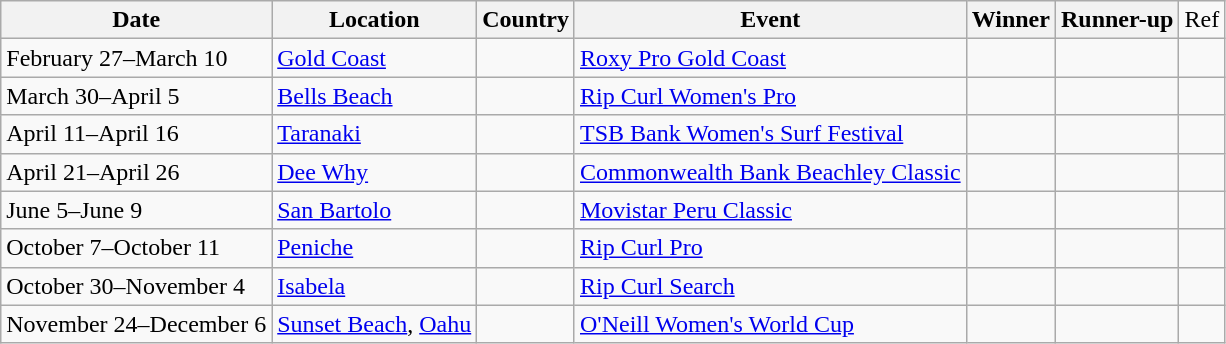<table class="wikitable">
<tr>
<th>Date</th>
<th>Location</th>
<th>Country</th>
<th>Event</th>
<th>Winner</th>
<th>Runner-up</th>
<td>Ref</td>
</tr>
<tr>
<td>February 27–March 10</td>
<td><a href='#'>Gold Coast</a></td>
<td></td>
<td><a href='#'>Roxy Pro Gold Coast</a></td>
<td></td>
<td></td>
<td></td>
</tr>
<tr>
<td>March 30–April 5</td>
<td><a href='#'>Bells Beach</a></td>
<td></td>
<td><a href='#'>Rip Curl Women's Pro</a></td>
<td></td>
<td></td>
<td></td>
</tr>
<tr>
<td>April 11–April 16</td>
<td><a href='#'>Taranaki</a></td>
<td></td>
<td><a href='#'>TSB Bank Women's Surf Festival</a></td>
<td></td>
<td></td>
<td></td>
</tr>
<tr>
<td>April 21–April 26</td>
<td><a href='#'>Dee Why</a></td>
<td></td>
<td><a href='#'>Commonwealth Bank Beachley Classic</a></td>
<td></td>
<td></td>
<td></td>
</tr>
<tr>
<td>June 5–June 9</td>
<td><a href='#'>San Bartolo</a></td>
<td></td>
<td><a href='#'>Movistar Peru Classic</a></td>
<td></td>
<td></td>
<td></td>
</tr>
<tr>
<td>October 7–October 11</td>
<td><a href='#'>Peniche</a></td>
<td></td>
<td><a href='#'>Rip Curl Pro</a></td>
<td></td>
<td></td>
<td></td>
</tr>
<tr>
<td>October 30–November 4</td>
<td><a href='#'>Isabela</a></td>
<td></td>
<td><a href='#'>Rip Curl Search</a></td>
<td></td>
<td></td>
<td></td>
</tr>
<tr>
<td>November 24–December 6</td>
<td><a href='#'>Sunset Beach</a>, <a href='#'>Oahu</a></td>
<td></td>
<td><a href='#'>O'Neill Women's World Cup</a></td>
<td></td>
<td></td>
<td></td>
</tr>
</table>
